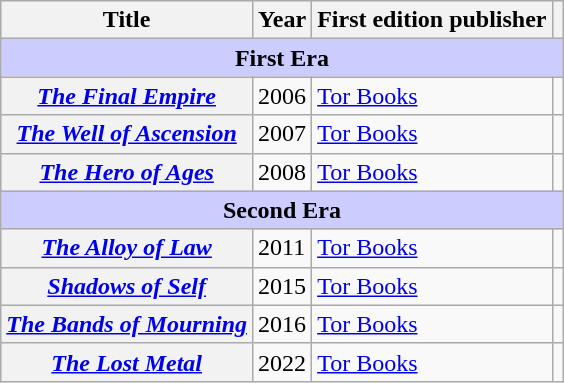<table class="wikitable sortable plainrowheaders">
<tr>
<th scope="col">Title</th>
<th scope="col">Year</th>
<th scope="col">First edition publisher</th>
<th scope="col"></th>
</tr>
<tr>
<th colspan="5" style="background-color: #ccccff;">First Era</th>
</tr>
<tr>
<th scope="row"><em><a href='#'>The Final Empire</a></em></th>
<td>2006</td>
<td><a href='#'>Tor Books</a></td>
<td align="center"></td>
</tr>
<tr>
<th scope="row"><em><a href='#'>The Well of Ascension</a></em></th>
<td>2007</td>
<td><a href='#'>Tor Books</a></td>
<td align="center"></td>
</tr>
<tr>
<th scope="row"><em><a href='#'>The Hero of Ages</a></em></th>
<td>2008</td>
<td><a href='#'>Tor Books</a></td>
<td align="center"></td>
</tr>
<tr>
<th colspan="5" style="background-color: #ccccff;">Second Era</th>
</tr>
<tr>
<th scope="row"><em><a href='#'>The Alloy of Law</a></em></th>
<td>2011</td>
<td><a href='#'>Tor Books</a></td>
<td align="center"></td>
</tr>
<tr>
<th scope="row"><em><a href='#'>Shadows of Self</a></em></th>
<td>2015</td>
<td><a href='#'>Tor Books</a></td>
<td align="center"></td>
</tr>
<tr>
<th scope="row"><em><a href='#'>The Bands of Mourning</a></em></th>
<td>2016</td>
<td><a href='#'>Tor Books</a></td>
<td align="center"></td>
</tr>
<tr>
<th scope="row"><em><a href='#'>The Lost Metal</a></em></th>
<td>2022</td>
<td><a href='#'>Tor Books</a></td>
<td align="center"></td>
</tr>
</table>
